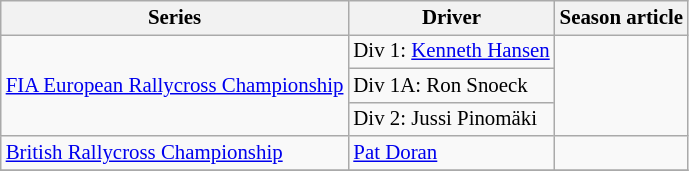<table class="wikitable" style="font-size: 87%;">
<tr>
<th>Series</th>
<th>Driver</th>
<th>Season article</th>
</tr>
<tr>
<td rowspan=3><a href='#'>FIA European Rallycross Championship</a></td>
<td>Div 1:  <a href='#'>Kenneth Hansen</a></td>
<td rowspan=3></td>
</tr>
<tr>
<td>Div 1A:  Ron Snoeck</td>
</tr>
<tr>
<td>Div 2:  Jussi Pinomäki</td>
</tr>
<tr>
<td><a href='#'>British Rallycross Championship</a></td>
<td> <a href='#'>Pat Doran</a></td>
<td></td>
</tr>
<tr>
</tr>
</table>
